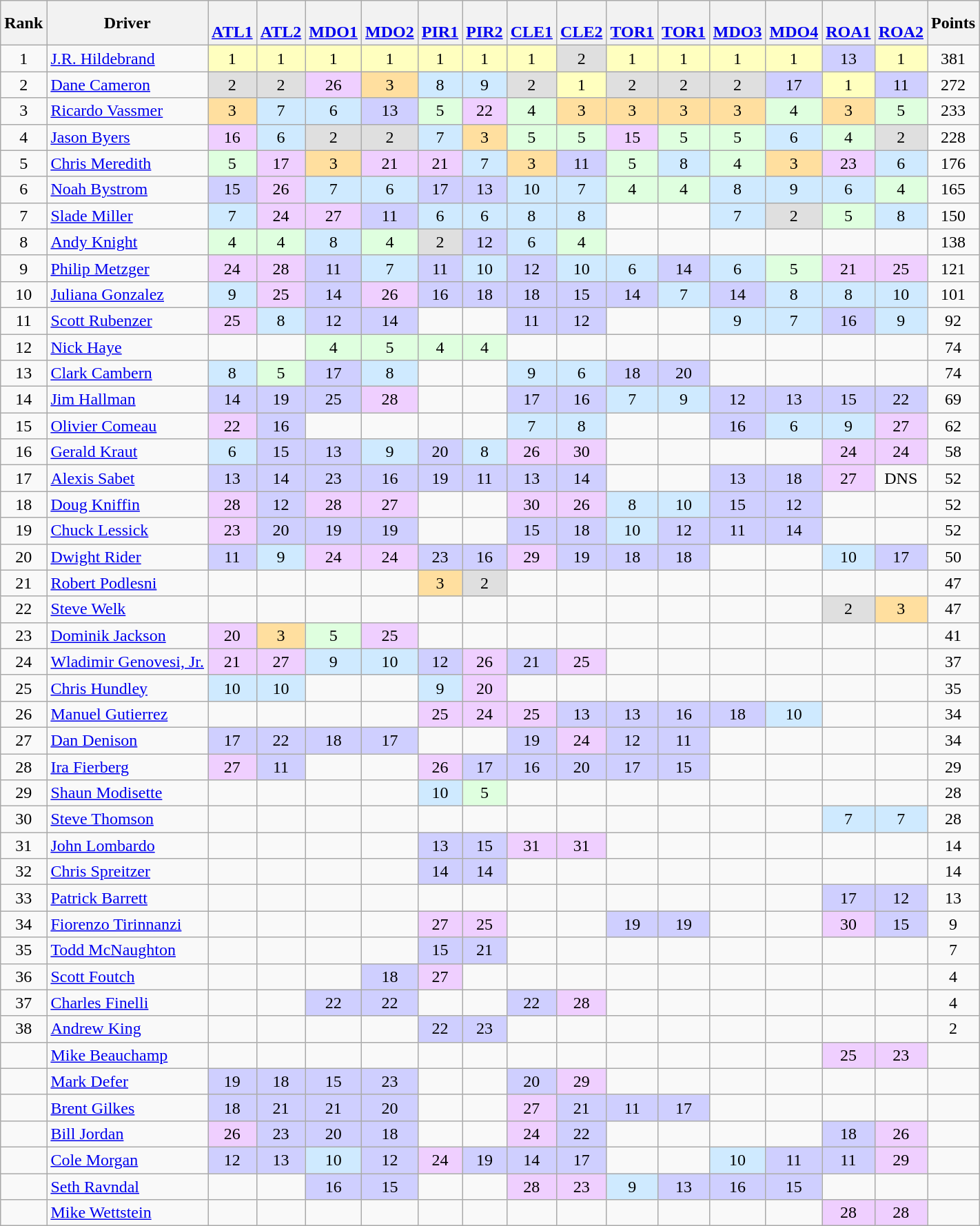<table style="text-align: center" class="wikitable" style="font-size: 85%;">
<tr>
<th>Rank</th>
<th>Driver</th>
<th> <br> <a href='#'>ATL1</a></th>
<th> <br> <a href='#'>ATL2</a></th>
<th> <br> <a href='#'>MDO1</a></th>
<th> <br> <a href='#'>MDO2</a></th>
<th> <br> <a href='#'>PIR1</a></th>
<th> <br> <a href='#'>PIR2</a></th>
<th> <br> <a href='#'>CLE1</a></th>
<th> <br> <a href='#'>CLE2</a></th>
<th> <br> <a href='#'>TOR1</a></th>
<th> <br> <a href='#'>TOR1</a></th>
<th> <br> <a href='#'>MDO3</a></th>
<th> <br> <a href='#'>MDO4</a></th>
<th> <br> <a href='#'>ROA1</a></th>
<th> <br> <a href='#'>ROA2</a></th>
<th>Points</th>
</tr>
<tr>
<td>1</td>
<td align=left> <a href='#'>J.R. Hildebrand</a></td>
<td style="background:#FFFFBF;">1</td>
<td style="background:#FFFFBF;">1</td>
<td style="background:#FFFFBF;">1</td>
<td style="background:#FFFFBF;">1</td>
<td style="background:#FFFFBF;">1</td>
<td style="background:#FFFFBF;">1</td>
<td style="background:#FFFFBF;">1</td>
<td style="background:#DFDFDF;">2</td>
<td style="background:#FFFFBF;">1</td>
<td style="background:#FFFFBF;">1</td>
<td style="background:#FFFFBF;">1</td>
<td style="background:#FFFFBF;">1</td>
<td style="background:#CFCFFF;">13</td>
<td style="background:#FFFFBF;">1</td>
<td>381</td>
</tr>
<tr>
<td>2</td>
<td align=left> <a href='#'>Dane Cameron</a></td>
<td style="background:#DFDFDF;">2</td>
<td style="background:#DFDFDF;">2</td>
<td style="background:#EFCFFF;">26</td>
<td style="background:#FFDF9F;">3</td>
<td style="background:#CFEAFF;">8</td>
<td style="background:#CFEAFF;">9</td>
<td style="background:#DFDFDF;">2</td>
<td style="background:#FFFFBF;">1</td>
<td style="background:#DFDFDF;">2</td>
<td style="background:#DFDFDF;">2</td>
<td style="background:#DFDFDF;">2</td>
<td style="background:#CFCFFF;">17</td>
<td style="background:#FFFFBF;">1</td>
<td style="background:#CFCFFF;">11</td>
<td>272</td>
</tr>
<tr>
<td>3</td>
<td align=left> <a href='#'>Ricardo Vassmer</a></td>
<td style="background:#FFDF9F;">3</td>
<td style="background:#CFEAFF;">7</td>
<td style="background:#CFEAFF;">6</td>
<td style="background:#CFCFFF;">13</td>
<td style="background:#DFFFDF;">5</td>
<td style="background:#EFCFFF;">22</td>
<td style="background:#DFFFDF;">4</td>
<td style="background:#FFDF9F;">3</td>
<td style="background:#FFDF9F;">3</td>
<td style="background:#FFDF9F;">3</td>
<td style="background:#FFDF9F;">3</td>
<td style="background:#DFFFDF;">4</td>
<td style="background:#FFDF9F;">3</td>
<td style="background:#DFFFDF;">5</td>
<td>233</td>
</tr>
<tr>
<td>4</td>
<td align=left> <a href='#'>Jason Byers</a></td>
<td style="background:#EFCFFF;">16</td>
<td style="background:#CFEAFF;">6</td>
<td style="background:#DFDFDF;">2</td>
<td style="background:#DFDFDF;">2</td>
<td style="background:#CFEAFF;">7</td>
<td style="background:#FFDF9F;">3</td>
<td style="background:#DFFFDF;">5</td>
<td style="background:#DFFFDF;">5</td>
<td style="background:#EFCFFF;">15</td>
<td style="background:#DFFFDF;">5</td>
<td style="background:#DFFFDF;">5</td>
<td style="background:#CFEAFF;">6</td>
<td style="background:#DFFFDF;">4</td>
<td style="background:#DFDFDF;">2</td>
<td>228</td>
</tr>
<tr>
<td>5</td>
<td align=left> <a href='#'>Chris Meredith</a></td>
<td style="background:#DFFFDF;">5</td>
<td style="background:#EFCFFF;">17</td>
<td style="background:#FFDF9F;">3</td>
<td style="background:#EFCFFF;">21</td>
<td style="background:#EFCFFF;">21</td>
<td style="background:#CFEAFF;">7</td>
<td style="background:#FFDF9F;">3</td>
<td style="background:#CFCFFF;">11</td>
<td style="background:#DFFFDF;">5</td>
<td style="background:#CFEAFF;">8</td>
<td style="background:#DFFFDF;">4</td>
<td style="background:#FFDF9F;">3</td>
<td style="background:#EFCFFF;">23</td>
<td style="background:#CFEAFF;">6</td>
<td>176</td>
</tr>
<tr>
<td>6</td>
<td align=left> <a href='#'>Noah Bystrom</a></td>
<td style="background:#CFCFFF;">15</td>
<td style="background:#EFCFFF;">26</td>
<td style="background:#CFEAFF;">7</td>
<td style="background:#CFEAFF;">6</td>
<td style="background:#CFCFFF;">17</td>
<td style="background:#CFCFFF;">13</td>
<td style="background:#CFEAFF;">10</td>
<td style="background:#CFEAFF;">7</td>
<td style="background:#DFFFDF;">4</td>
<td style="background:#DFFFDF;">4</td>
<td style="background:#CFEAFF;">8</td>
<td style="background:#CFEAFF;">9</td>
<td style="background:#CFEAFF;">6</td>
<td style="background:#DFFFDF;">4</td>
<td>165</td>
</tr>
<tr>
<td>7</td>
<td align=left> <a href='#'>Slade Miller</a></td>
<td style="background:#CFEAFF;">7</td>
<td style="background:#EFCFFF;">24</td>
<td style="background:#EFCFFF;">27</td>
<td style="background:#CFCFFF;">11</td>
<td style="background:#CFEAFF;">6</td>
<td style="background:#CFEAFF;">6</td>
<td style="background:#CFEAFF;">8</td>
<td style="background:#CFEAFF;">8</td>
<td></td>
<td></td>
<td style="background:#CFEAFF;">7</td>
<td style="background:#DFDFDF;">2</td>
<td style="background:#DFFFDF;">5</td>
<td style="background:#CFEAFF;">8</td>
<td>150</td>
</tr>
<tr>
<td>8</td>
<td align=left> <a href='#'>Andy Knight</a></td>
<td style="background:#DFFFDF;">4</td>
<td style="background:#DFFFDF;">4</td>
<td style="background:#CFEAFF;">8</td>
<td style="background:#DFFFDF;">4</td>
<td style="background:#DFDFDF;">2</td>
<td style="background:#CFCFFF;">12</td>
<td style="background:#CFEAFF;">6</td>
<td style="background:#DFFFDF;">4</td>
<td></td>
<td></td>
<td></td>
<td></td>
<td></td>
<td></td>
<td>138</td>
</tr>
<tr>
<td>9</td>
<td align=left> <a href='#'>Philip Metzger</a></td>
<td style="background:#EFCFFF;">24</td>
<td style="background:#EFCFFF;">28</td>
<td style="background:#CFCFFF;">11</td>
<td style="background:#CFEAFF;">7</td>
<td style="background:#CFCFFF;">11</td>
<td style="background:#CFEAFF;">10</td>
<td style="background:#CFCFFF;">12</td>
<td style="background:#CFEAFF;">10</td>
<td style="background:#CFEAFF;">6</td>
<td style="background:#CFCFFF;">14</td>
<td style="background:#CFEAFF;">6</td>
<td style="background:#DFFFDF;">5</td>
<td style="background:#EFCFFF;">21</td>
<td style="background:#EFCFFF;">25</td>
<td>121</td>
</tr>
<tr>
<td>10</td>
<td align=left> <a href='#'>Juliana Gonzalez</a></td>
<td style="background:#CFEAFF;">9</td>
<td style="background:#EFCFFF;">25</td>
<td style="background:#CFCFFF;">14</td>
<td style="background:#EFCFFF;">26</td>
<td style="background:#CFCFFF;">16</td>
<td style="background:#CFCFFF;">18</td>
<td style="background:#CFCFFF;">18</td>
<td style="background:#CFCFFF;">15</td>
<td style="background:#CFCFFF;">14</td>
<td style="background:#CFEAFF;">7</td>
<td style="background:#CFCFFF;">14</td>
<td style="background:#CFEAFF;">8</td>
<td style="background:#CFEAFF;">8</td>
<td style="background:#CFEAFF;">10</td>
<td>101</td>
</tr>
<tr>
<td>11</td>
<td align=left> <a href='#'>Scott Rubenzer</a></td>
<td style="background:#EFCFFF;">25</td>
<td style="background:#CFEAFF;">8</td>
<td style="background:#CFCFFF;">12</td>
<td style="background:#CFCFFF;">14</td>
<td></td>
<td></td>
<td style="background:#CFCFFF;">11</td>
<td style="background:#CFCFFF;">12</td>
<td></td>
<td></td>
<td style="background:#CFEAFF;">9</td>
<td style="background:#CFEAFF;">7</td>
<td style="background:#CFCFFF;">16</td>
<td style="background:#CFEAFF;">9</td>
<td>92</td>
</tr>
<tr>
<td>12</td>
<td align=left> <a href='#'>Nick Haye</a></td>
<td></td>
<td></td>
<td style="background:#DFFFDF;">4</td>
<td style="background:#DFFFDF;">5</td>
<td style="background:#DFFFDF;">4</td>
<td style="background:#DFFFDF;">4</td>
<td></td>
<td></td>
<td></td>
<td></td>
<td></td>
<td></td>
<td></td>
<td></td>
<td>74</td>
</tr>
<tr>
<td>13</td>
<td align=left> <a href='#'>Clark Cambern</a></td>
<td style="background:#CFEAFF;">8</td>
<td style="background:#DFFFDF;">5</td>
<td style="background:#CFCFFF;">17</td>
<td style="background:#CFEAFF;">8</td>
<td></td>
<td></td>
<td style="background:#CFEAFF;">9</td>
<td style="background:#CFEAFF;">6</td>
<td style="background:#CFCFFF;">18</td>
<td style="background:#CFCFFF;">20</td>
<td></td>
<td></td>
<td></td>
<td></td>
<td>74</td>
</tr>
<tr>
<td>14</td>
<td align=left> <a href='#'>Jim Hallman</a></td>
<td style="background:#CFCFFF;">14</td>
<td style="background:#CFCFFF;">19</td>
<td style="background:#CFCFFF;">25</td>
<td style="background:#EFCFFF;">28</td>
<td></td>
<td></td>
<td style="background:#CFCFFF;">17</td>
<td style="background:#CFCFFF;">16</td>
<td style="background:#CFEAFF;">7</td>
<td style="background:#CFEAFF;">9</td>
<td style="background:#CFCFFF;">12</td>
<td style="background:#CFCFFF;">13</td>
<td style="background:#CFCFFF;">15</td>
<td style="background:#CFCFFF;">22</td>
<td>69</td>
</tr>
<tr>
<td>15</td>
<td align=left> <a href='#'>Olivier Comeau</a></td>
<td style="background:#EFCFFF;">22</td>
<td style="background:#CFCFFF;">16</td>
<td></td>
<td></td>
<td></td>
<td></td>
<td style="background:#CFEAFF;">7</td>
<td style="background:#CFEAFF;">8</td>
<td></td>
<td></td>
<td style="background:#CFCFFF;">16</td>
<td style="background:#CFEAFF;">6</td>
<td style="background:#CFEAFF;">9</td>
<td style="background:#EFCFFF;">27</td>
<td>62</td>
</tr>
<tr>
<td>16</td>
<td align=left> <a href='#'>Gerald Kraut</a></td>
<td style="background:#CFEAFF;">6</td>
<td style="background:#CFCFFF;">15</td>
<td style="background:#CFCFFF;">13</td>
<td style="background:#CFEAFF;">9</td>
<td style="background:#CFCFFF;">20</td>
<td style="background:#CFEAFF;">8</td>
<td style="background:#EFCFFF;">26</td>
<td style="background:#EFCFFF;">30</td>
<td></td>
<td></td>
<td></td>
<td></td>
<td style="background:#EFCFFF;">24</td>
<td style="background:#EFCFFF;">24</td>
<td>58</td>
</tr>
<tr>
<td>17</td>
<td align=left> <a href='#'>Alexis Sabet</a></td>
<td style="background:#CFCFFF;">13</td>
<td style="background:#CFCFFF;">14</td>
<td style="background:#CFCFFF;">23</td>
<td style="background:#CFCFFF;">16</td>
<td style="background:#CFCFFF;">19</td>
<td style="background:#CFCFFF;">11</td>
<td style="background:#CFCFFF;">13</td>
<td style="background:#CFCFFF;">14</td>
<td></td>
<td></td>
<td style="background:#CFCFFF;">13</td>
<td style="background:#CFCFFF;">18</td>
<td style="background:#EFCFFF;">27</td>
<td>DNS</td>
<td>52</td>
</tr>
<tr>
<td>18</td>
<td align=left> <a href='#'>Doug Kniffin</a></td>
<td style="background:#EFCFFF;">28</td>
<td style="background:#CFCFFF;">12</td>
<td style="background:#EFCFFF;">28</td>
<td style="background:#EFCFFF;">27</td>
<td></td>
<td></td>
<td style="background:#EFCFFF;">30</td>
<td style="background:#EFCFFF;">26</td>
<td style="background:#CFEAFF;">8</td>
<td style="background:#CFEAFF;">10</td>
<td style="background:#CFCFFF;">15</td>
<td style="background:#CFCFFF;">12</td>
<td></td>
<td></td>
<td>52</td>
</tr>
<tr>
<td>19</td>
<td align=left> <a href='#'>Chuck Lessick</a></td>
<td style="background:#EFCFFF;">23</td>
<td style="background:#CFCFFF;">20</td>
<td style="background:#CFCFFF;">19</td>
<td style="background:#CFCFFF;">19</td>
<td></td>
<td></td>
<td style="background:#CFCFFF;">15</td>
<td style="background:#CFCFFF;">18</td>
<td style="background:#CFEAFF;">10</td>
<td style="background:#CFCFFF;">12</td>
<td style="background:#CFCFFF;">11</td>
<td style="background:#CFCFFF;">14</td>
<td></td>
<td></td>
<td>52</td>
</tr>
<tr>
<td>20</td>
<td align=left> <a href='#'>Dwight Rider</a></td>
<td style="background:#CFCFFF;">11</td>
<td style="background:#CFEAFF;">9</td>
<td style="background:#EFCFFF;">24</td>
<td style="background:#EFCFFF;">24</td>
<td style="background:#CFCFFF;">23</td>
<td style="background:#CFCFFF;">16</td>
<td style="background:#EFCFFF;">29</td>
<td style="background:#CFCFFF;">19</td>
<td style="background:#CFCFFF;">18</td>
<td style="background:#CFCFFF;">18</td>
<td></td>
<td></td>
<td style="background:#CFEAFF;">10</td>
<td style="background:#CFCFFF;">17</td>
<td>50</td>
</tr>
<tr>
<td>21</td>
<td align=left> <a href='#'>Robert Podlesni</a></td>
<td></td>
<td></td>
<td></td>
<td></td>
<td style="background:#FFDF9F;">3</td>
<td style="background:#DFDFDF;">2</td>
<td></td>
<td></td>
<td></td>
<td></td>
<td></td>
<td></td>
<td></td>
<td></td>
<td>47</td>
</tr>
<tr>
<td>22</td>
<td align=left> <a href='#'>Steve Welk</a></td>
<td></td>
<td></td>
<td></td>
<td></td>
<td></td>
<td></td>
<td></td>
<td></td>
<td></td>
<td></td>
<td></td>
<td></td>
<td style="background:#DFDFDF;">2</td>
<td style="background:#FFDF9F;">3</td>
<td>47</td>
</tr>
<tr>
<td>23</td>
<td align=left> <a href='#'>Dominik Jackson</a></td>
<td style="background:#EFCFFF;">20</td>
<td style="background:#FFDF9F;">3</td>
<td style="background:#DFFFDF;">5</td>
<td style="background:#EFCFFF;">25</td>
<td></td>
<td></td>
<td></td>
<td></td>
<td></td>
<td></td>
<td></td>
<td></td>
<td></td>
<td></td>
<td>41</td>
</tr>
<tr>
<td>24</td>
<td align=left> <a href='#'>Wladimir Genovesi, Jr.</a></td>
<td style="background:#EFCFFF;">21</td>
<td style="background:#EFCFFF;">27</td>
<td style="background:#CFEAFF;">9</td>
<td style="background:#CFEAFF;">10</td>
<td style="background:#CFCFFF;">12</td>
<td style="background:#EFCFFF;">26</td>
<td style="background:#CFCFFF;">21</td>
<td style="background:#EFCFFF;">25</td>
<td></td>
<td></td>
<td></td>
<td></td>
<td></td>
<td></td>
<td>37</td>
</tr>
<tr>
<td>25</td>
<td align=left> <a href='#'>Chris Hundley</a></td>
<td style="background:#CFEAFF;">10</td>
<td style="background:#CFEAFF;">10</td>
<td></td>
<td></td>
<td style="background:#CFEAFF;">9</td>
<td style="background:#EFCFFF;">20</td>
<td></td>
<td></td>
<td></td>
<td></td>
<td></td>
<td></td>
<td></td>
<td></td>
<td>35</td>
</tr>
<tr>
<td>26</td>
<td align=left> <a href='#'>Manuel Gutierrez</a></td>
<td></td>
<td></td>
<td></td>
<td></td>
<td style="background:#EFCFFF;">25</td>
<td style="background:#EFCFFF;">24</td>
<td style="background:#EFCFFF;">25</td>
<td style="background:#CFCFFF;">13</td>
<td style="background:#CFCFFF;">13</td>
<td style="background:#CFCFFF;">16</td>
<td style="background:#CFCFFF;">18</td>
<td style="background:#CFEAFF;">10</td>
<td></td>
<td></td>
<td>34</td>
</tr>
<tr>
<td>27</td>
<td align=left> <a href='#'>Dan Denison</a></td>
<td style="background:#CFCFFF;">17</td>
<td style="background:#CFCFFF;">22</td>
<td style="background:#CFCFFF;">18</td>
<td style="background:#CFCFFF;">17</td>
<td></td>
<td></td>
<td style="background:#CFCFFF;">19</td>
<td style="background:#EFCFFF;">24</td>
<td style="background:#CFCFFF;">12</td>
<td style="background:#CFCFFF;">11</td>
<td></td>
<td></td>
<td></td>
<td></td>
<td>34</td>
</tr>
<tr>
<td>28</td>
<td align=left> <a href='#'>Ira Fierberg</a></td>
<td style="background:#EFCFFF;">27</td>
<td style="background:#CFCFFF;">11</td>
<td></td>
<td></td>
<td style="background:#EFCFFF;">26</td>
<td style="background:#CFCFFF;">17</td>
<td style="background:#CFCFFF;">16</td>
<td style="background:#CFCFFF;">20</td>
<td style="background:#CFCFFF;">17</td>
<td style="background:#CFCFFF;">15</td>
<td></td>
<td></td>
<td></td>
<td></td>
<td>29</td>
</tr>
<tr>
<td>29</td>
<td align=left> <a href='#'>Shaun Modisette</a></td>
<td></td>
<td></td>
<td></td>
<td></td>
<td style="background:#CFEAFF;">10</td>
<td style="background:#DFFFDF;">5</td>
<td></td>
<td></td>
<td></td>
<td></td>
<td></td>
<td></td>
<td></td>
<td></td>
<td>28</td>
</tr>
<tr>
<td>30</td>
<td align=left> <a href='#'>Steve Thomson</a></td>
<td></td>
<td></td>
<td></td>
<td></td>
<td></td>
<td></td>
<td></td>
<td></td>
<td></td>
<td></td>
<td></td>
<td></td>
<td style="background:#CFEAFF;">7</td>
<td style="background:#CFEAFF;">7</td>
<td>28</td>
</tr>
<tr>
<td>31</td>
<td align=left> <a href='#'>John Lombardo</a></td>
<td></td>
<td></td>
<td></td>
<td></td>
<td style="background:#CFCFFF;">13</td>
<td style="background:#CFCFFF;">15</td>
<td style="background:#EFCFFF;">31</td>
<td style="background:#EFCFFF;">31</td>
<td></td>
<td></td>
<td></td>
<td></td>
<td></td>
<td></td>
<td>14</td>
</tr>
<tr>
<td>32</td>
<td align=left> <a href='#'>Chris Spreitzer</a></td>
<td></td>
<td></td>
<td></td>
<td></td>
<td style="background:#CFCFFF;">14</td>
<td style="background:#CFCFFF;">14</td>
<td></td>
<td></td>
<td></td>
<td></td>
<td></td>
<td></td>
<td></td>
<td></td>
<td>14</td>
</tr>
<tr>
<td>33</td>
<td align=left> <a href='#'>Patrick Barrett</a></td>
<td></td>
<td></td>
<td></td>
<td></td>
<td></td>
<td></td>
<td></td>
<td></td>
<td></td>
<td></td>
<td></td>
<td></td>
<td style="background:#CFCFFF;">17</td>
<td style="background:#CFCFFF;">12</td>
<td>13</td>
</tr>
<tr>
<td>34</td>
<td align=left> <a href='#'>Fiorenzo Tirinnanzi</a></td>
<td></td>
<td></td>
<td></td>
<td></td>
<td style="background:#EFCFFF;">27</td>
<td style="background:#EFCFFF;">25</td>
<td></td>
<td></td>
<td style="background:#CFCFFF;">19</td>
<td style="background:#CFCFFF;">19</td>
<td></td>
<td></td>
<td style="background:#EFCFFF;">30</td>
<td style="background:#CFCFFF;">15</td>
<td>9</td>
</tr>
<tr>
<td>35</td>
<td align=left> <a href='#'>Todd McNaughton</a></td>
<td></td>
<td></td>
<td></td>
<td></td>
<td style="background:#CFCFFF;">15</td>
<td style="background:#CFCFFF;">21</td>
<td></td>
<td></td>
<td></td>
<td></td>
<td></td>
<td></td>
<td></td>
<td></td>
<td>7</td>
</tr>
<tr>
<td>36</td>
<td align=left> <a href='#'>Scott Foutch</a></td>
<td></td>
<td></td>
<td></td>
<td style="background:#CFCFFF;">18</td>
<td style="background:#EFCFFF;">27</td>
<td></td>
<td></td>
<td></td>
<td></td>
<td></td>
<td></td>
<td></td>
<td></td>
<td></td>
<td>4</td>
</tr>
<tr>
<td>37</td>
<td align=left> <a href='#'>Charles Finelli</a></td>
<td></td>
<td></td>
<td style="background:#CFCFFF;">22</td>
<td style="background:#CFCFFF;">22</td>
<td></td>
<td></td>
<td style="background:#CFCFFF;">22</td>
<td style="background:#EFCFFF;">28</td>
<td></td>
<td></td>
<td></td>
<td></td>
<td></td>
<td></td>
<td>4</td>
</tr>
<tr>
<td>38</td>
<td align=left> <a href='#'>Andrew King</a></td>
<td></td>
<td></td>
<td></td>
<td></td>
<td style="background:#CFCFFF;">22</td>
<td style="background:#CFCFFF;">23</td>
<td></td>
<td></td>
<td></td>
<td></td>
<td></td>
<td></td>
<td></td>
<td></td>
<td>2</td>
</tr>
<tr>
<td></td>
<td align=left> <a href='#'>Mike Beauchamp</a></td>
<td></td>
<td></td>
<td></td>
<td></td>
<td></td>
<td></td>
<td></td>
<td></td>
<td></td>
<td></td>
<td></td>
<td></td>
<td style="background:#EFCFFF;">25</td>
<td style="background:#EFCFFF;">23</td>
<td></td>
</tr>
<tr>
<td></td>
<td align=left> <a href='#'>Mark Defer</a></td>
<td style="background:#CFCFFF;">19</td>
<td style="background:#CFCFFF;">18</td>
<td style="background:#CFCFFF;">15</td>
<td style="background:#CFCFFF;">23</td>
<td></td>
<td></td>
<td style="background:#CFCFFF;">20</td>
<td style="background:#EFCFFF;">29</td>
<td></td>
<td></td>
<td></td>
<td></td>
<td></td>
<td></td>
<td></td>
</tr>
<tr>
<td></td>
<td align=left> <a href='#'>Brent Gilkes</a></td>
<td style="background:#CFCFFF;">18</td>
<td style="background:#CFCFFF;">21</td>
<td style="background:#CFCFFF;">21</td>
<td style="background:#CFCFFF;">20</td>
<td></td>
<td></td>
<td style="background:#EFCFFF;">27</td>
<td style="background:#CFCFFF;">21</td>
<td style="background:#CFCFFF;">11</td>
<td style="background:#CFCFFF;">17</td>
<td></td>
<td></td>
<td></td>
<td></td>
<td></td>
</tr>
<tr>
<td></td>
<td align=left> <a href='#'>Bill Jordan</a></td>
<td style="background:#EFCFFF;">26</td>
<td style="background:#CFCFFF;">23</td>
<td style="background:#CFCFFF;">20</td>
<td style="background:#CFCFFF;">18</td>
<td></td>
<td></td>
<td style="background:#EFCFFF;">24</td>
<td style="background:#CFCFFF;">22</td>
<td></td>
<td></td>
<td></td>
<td></td>
<td style="background:#CFCFFF;">18</td>
<td style="background:#EFCFFF;">26</td>
<td></td>
</tr>
<tr>
<td></td>
<td align=left> <a href='#'>Cole Morgan</a></td>
<td style="background:#CFCFFF;">12</td>
<td style="background:#CFCFFF;">13</td>
<td style="background:#CFEAFF;">10</td>
<td style="background:#CFCFFF;">12</td>
<td style="background:#EFCFFF;">24</td>
<td style="background:#CFCFFF;">19</td>
<td style="background:#CFCFFF;">14</td>
<td style="background:#CFCFFF;">17</td>
<td></td>
<td></td>
<td style="background:#CFEAFF;">10</td>
<td style="background:#CFCFFF;">11</td>
<td style="background:#CFCFFF;">11</td>
<td style="background:#EFCFFF;">29</td>
<td></td>
</tr>
<tr>
<td></td>
<td align=left> <a href='#'>Seth Ravndal</a></td>
<td></td>
<td></td>
<td style="background:#CFCFFF;">16</td>
<td style="background:#CFCFFF;">15</td>
<td></td>
<td></td>
<td style="background:#EFCFFF;">28</td>
<td style="background:#EFCFFF;">23</td>
<td style="background:#CFEAFF;">9</td>
<td style="background:#CFCFFF;">13</td>
<td style="background:#CFCFFF;">16</td>
<td style="background:#CFCFFF;">15</td>
<td></td>
<td></td>
<td></td>
</tr>
<tr>
<td></td>
<td align=left> <a href='#'>Mike Wettstein</a></td>
<td></td>
<td></td>
<td></td>
<td></td>
<td></td>
<td></td>
<td></td>
<td></td>
<td></td>
<td></td>
<td></td>
<td></td>
<td style="background:#EFCFFF;">28</td>
<td style="background:#EFCFFF;">28</td>
<td></td>
</tr>
</table>
